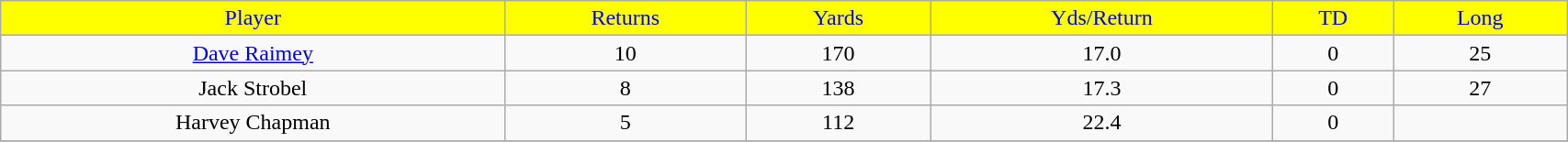<table class="wikitable" width="90%">
<tr align="center"  style="background:yellow;color:blue;">
<td>Player</td>
<td>Returns</td>
<td>Yards</td>
<td>Yds/Return</td>
<td>TD</td>
<td>Long</td>
</tr>
<tr align="center" bgcolor="">
<td><a href='#'>Dave Raimey</a></td>
<td>10</td>
<td>170</td>
<td>17.0</td>
<td>0</td>
<td>25</td>
</tr>
<tr align="center" bgcolor="">
<td>Jack Strobel</td>
<td>8</td>
<td>138</td>
<td>17.3</td>
<td>0</td>
<td>27</td>
</tr>
<tr align="center" bgcolor="">
<td>Harvey Chapman</td>
<td>5</td>
<td>112</td>
<td>22.4</td>
<td>0</td>
<td></td>
</tr>
<tr>
</tr>
</table>
